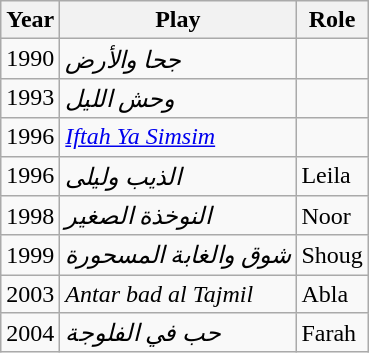<table class="wikitable">
<tr>
<th>Year</th>
<th>Play</th>
<th>Role</th>
</tr>
<tr>
<td>1990</td>
<td><em>جحا والأرض</em></td>
<td></td>
</tr>
<tr>
<td>1993</td>
<td><em>وحش الليل</em></td>
<td></td>
</tr>
<tr>
<td>1996</td>
<td><em><a href='#'>Iftah Ya Simsim</a></em></td>
<td></td>
</tr>
<tr>
<td>1996</td>
<td><em>الذيب وليلى</em></td>
<td>Leila</td>
</tr>
<tr>
<td>1998</td>
<td><em>النوخذة الصغير</em></td>
<td>Noor</td>
</tr>
<tr>
<td>1999</td>
<td><em>شوق والغابة المسحورة</em></td>
<td>Shoug</td>
</tr>
<tr>
<td>2003</td>
<td><em>Antar bad al Tajmil</em></td>
<td>Abla</td>
</tr>
<tr>
<td>2004</td>
<td><em>حب في الفلوجة</em></td>
<td>Farah</td>
</tr>
</table>
